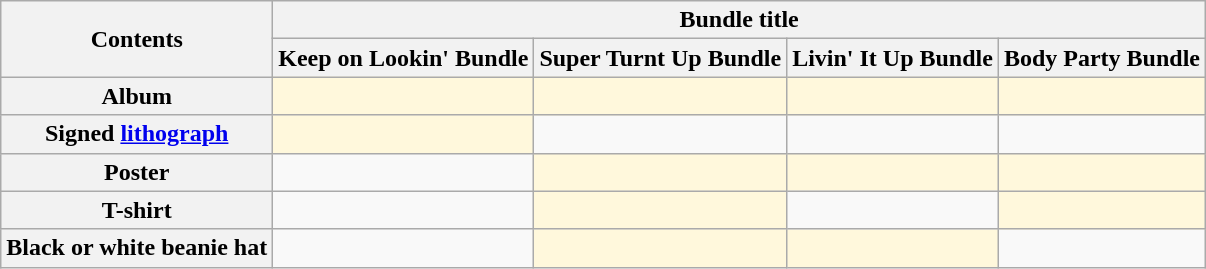<table class="wikitable plainrowheaders" style="text-align:center;">
<tr>
<th scope="col" rowspan="2">Contents</th>
<th scope="col" colspan="4">Bundle title</th>
</tr>
<tr>
<th scope="col">Keep on Lookin' Bundle</th>
<th scope="col">Super Turnt Up Bundle</th>
<th scope="col">Livin' It Up Bundle</th>
<th scope="col">Body Party Bundle</th>
</tr>
<tr>
<th scope="row">Album</th>
<td style="background:cornsilk;"></td>
<td style="background:cornsilk;"></td>
<td style="background:cornsilk;"></td>
<td style="background:cornsilk;"></td>
</tr>
<tr>
<th scope="row">Signed <a href='#'>lithograph</a></th>
<td style="background:cornsilk;"></td>
<td></td>
<td></td>
<td></td>
</tr>
<tr>
<th scope="row">Poster</th>
<td></td>
<td style="background:cornsilk;"></td>
<td style="background:cornsilk;"></td>
<td style="background:cornsilk;"></td>
</tr>
<tr>
<th scope="row">T-shirt</th>
<td></td>
<td style="background:cornsilk;"></td>
<td></td>
<td style="background:cornsilk;"></td>
</tr>
<tr>
<th scope="row">Black or white beanie hat</th>
<td></td>
<td style="background:cornsilk;"></td>
<td style="background:cornsilk;"></td>
<td></td>
</tr>
</table>
